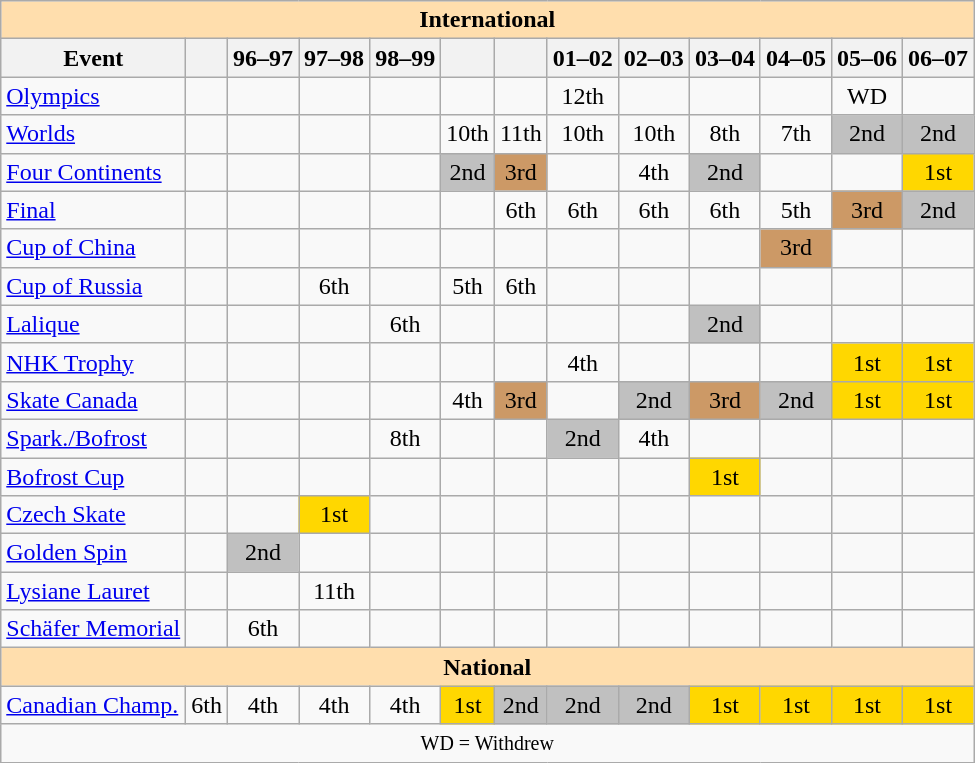<table class="wikitable" style="text-align:center">
<tr>
<th style="background-color: #ffdead; " colspan=13 align=center>International</th>
</tr>
<tr>
<th>Event</th>
<th></th>
<th>96–97</th>
<th>97–98</th>
<th>98–99</th>
<th></th>
<th></th>
<th>01–02</th>
<th>02–03</th>
<th>03–04</th>
<th>04–05</th>
<th>05–06</th>
<th>06–07</th>
</tr>
<tr>
<td align=left><a href='#'>Olympics</a></td>
<td></td>
<td></td>
<td></td>
<td></td>
<td></td>
<td></td>
<td>12th</td>
<td></td>
<td></td>
<td></td>
<td>WD</td>
<td></td>
</tr>
<tr>
<td align=left><a href='#'>Worlds</a></td>
<td></td>
<td></td>
<td></td>
<td></td>
<td>10th</td>
<td>11th</td>
<td>10th</td>
<td>10th</td>
<td>8th</td>
<td>7th</td>
<td bgcolor=silver>2nd</td>
<td bgcolor=silver>2nd</td>
</tr>
<tr>
<td align=left><a href='#'>Four Continents</a></td>
<td></td>
<td></td>
<td></td>
<td></td>
<td bgcolor=silver>2nd</td>
<td bgcolor=cc9966>3rd</td>
<td></td>
<td>4th</td>
<td bgcolor=silver>2nd</td>
<td></td>
<td></td>
<td bgcolor=gold>1st</td>
</tr>
<tr>
<td align=left> <a href='#'>Final</a></td>
<td></td>
<td></td>
<td></td>
<td></td>
<td></td>
<td>6th</td>
<td>6th</td>
<td>6th</td>
<td>6th</td>
<td>5th</td>
<td bgcolor=cc9966>3rd</td>
<td bgcolor=silver>2nd</td>
</tr>
<tr>
<td align=left> <a href='#'>Cup of China</a></td>
<td></td>
<td></td>
<td></td>
<td></td>
<td></td>
<td></td>
<td></td>
<td></td>
<td></td>
<td bgcolor=cc9966>3rd</td>
<td></td>
<td></td>
</tr>
<tr>
<td align=left> <a href='#'>Cup of Russia</a></td>
<td></td>
<td></td>
<td>6th</td>
<td></td>
<td>5th</td>
<td>6th</td>
<td></td>
<td></td>
<td></td>
<td></td>
<td></td>
<td></td>
</tr>
<tr>
<td align=left> <a href='#'>Lalique</a></td>
<td></td>
<td></td>
<td></td>
<td>6th</td>
<td></td>
<td></td>
<td></td>
<td></td>
<td bgcolor=silver>2nd</td>
<td></td>
<td></td>
<td></td>
</tr>
<tr>
<td align=left> <a href='#'>NHK Trophy</a></td>
<td></td>
<td></td>
<td></td>
<td></td>
<td></td>
<td></td>
<td>4th</td>
<td></td>
<td></td>
<td></td>
<td bgcolor=gold>1st</td>
<td bgcolor=gold>1st</td>
</tr>
<tr>
<td align=left> <a href='#'>Skate Canada</a></td>
<td></td>
<td></td>
<td></td>
<td></td>
<td>4th</td>
<td bgcolor=cc9966>3rd</td>
<td></td>
<td bgcolor=silver>2nd</td>
<td bgcolor=cc9966>3rd</td>
<td bgcolor=silver>2nd</td>
<td bgcolor=gold>1st</td>
<td bgcolor=gold>1st</td>
</tr>
<tr>
<td align=left> <a href='#'>Spark./Bofrost</a></td>
<td></td>
<td></td>
<td></td>
<td>8th</td>
<td></td>
<td></td>
<td bgcolor=silver>2nd</td>
<td>4th</td>
<td></td>
<td></td>
<td></td>
<td></td>
</tr>
<tr>
<td align=left><a href='#'>Bofrost Cup</a></td>
<td></td>
<td></td>
<td></td>
<td></td>
<td></td>
<td></td>
<td></td>
<td></td>
<td bgcolor=gold>1st</td>
<td></td>
<td></td>
<td></td>
</tr>
<tr>
<td align=left><a href='#'>Czech Skate</a></td>
<td></td>
<td></td>
<td bgcolor=gold>1st</td>
<td></td>
<td></td>
<td></td>
<td></td>
<td></td>
<td></td>
<td></td>
<td></td>
<td></td>
</tr>
<tr>
<td align=left><a href='#'>Golden Spin</a></td>
<td></td>
<td bgcolor=silver>2nd</td>
<td></td>
<td></td>
<td></td>
<td></td>
<td></td>
<td></td>
<td></td>
<td></td>
<td></td>
<td></td>
</tr>
<tr>
<td align=left><a href='#'>Lysiane Lauret</a></td>
<td></td>
<td></td>
<td>11th</td>
<td></td>
<td></td>
<td></td>
<td></td>
<td></td>
<td></td>
<td></td>
<td></td>
<td></td>
</tr>
<tr>
<td align=left><a href='#'>Schäfer Memorial</a></td>
<td></td>
<td>6th</td>
<td></td>
<td></td>
<td></td>
<td></td>
<td></td>
<td></td>
<td></td>
<td></td>
<td></td>
<td></td>
</tr>
<tr>
<th style="background-color: #ffdead; " colspan=13 align=center>National</th>
</tr>
<tr>
<td align=left><a href='#'>Canadian Champ.</a></td>
<td>6th</td>
<td>4th</td>
<td>4th</td>
<td>4th</td>
<td bgcolor=gold>1st</td>
<td bgcolor=silver>2nd</td>
<td bgcolor=silver>2nd</td>
<td bgcolor=silver>2nd</td>
<td bgcolor=gold>1st</td>
<td bgcolor=gold>1st</td>
<td bgcolor=gold>1st</td>
<td bgcolor=gold>1st</td>
</tr>
<tr>
<td colspan=13 align=center><small> WD = Withdrew </small></td>
</tr>
</table>
